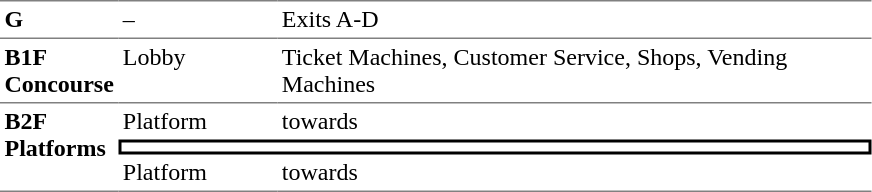<table table border=0 cellspacing=0 cellpadding=3>
<tr>
<td style="border-top:solid 1px gray;" width=50 valign=top><strong>G</strong></td>
<td style="border-top:solid 1px gray;" width=100 valign=top>–</td>
<td style="border-top:solid 1px gray;" width=390 valign=top>Exits A-D</td>
</tr>
<tr>
<td style="border-bottom:solid 1px gray; border-top:solid 1px gray;" valign=top width=50><strong>B1F<br>Concourse</strong></td>
<td style="border-bottom:solid 1px gray; border-top:solid 1px gray;" valign=top width=100>Lobby</td>
<td style="border-bottom:solid 1px gray; border-top:solid 1px gray;" valign=top width=390>Ticket Machines, Customer Service, Shops, Vending Machines</td>
</tr>
<tr>
<td style="border-bottom:solid 1px gray;" rowspan="3" valign=top><strong>B2F<br>Platforms</strong></td>
<td>Platform</td>
<td>  towards  </td>
</tr>
<tr>
<td style="border-right:solid 2px black;border-left:solid 2px black;border-top:solid 2px black;border-bottom:solid 2px black;text-align:center;" colspan=2></td>
</tr>
<tr>
<td style="border-bottom:solid 1px gray;">Platform</td>
<td style="border-bottom:solid 1px gray;">  towards   </td>
</tr>
</table>
